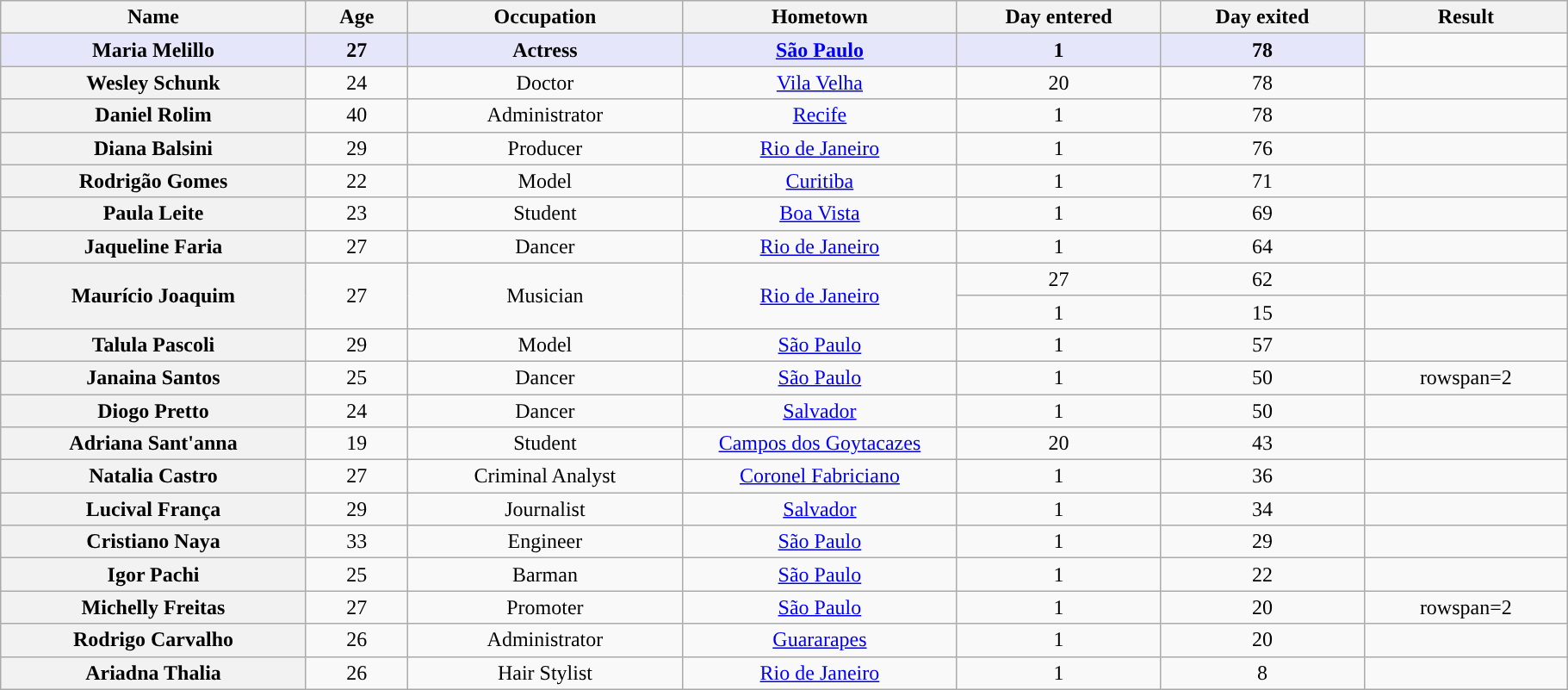<table class="wikitable sortable" style="text-align:center;">
<tr>
<th scope="col" width="15.0%">Name</th>
<th scope="col" width="05.0%">Age</th>
<th scope="col" width="13.5%">Occupation</th>
<th scope="col" width="13.5%">Hometown</th>
<th scope="col" width="10.0%">Day entered</th>
<th scope="col" width="10.0%">Day exited</th>
<th scope="col" width="10.0%">Result</th>
</tr>
<tr>
<td bgcolor="E6E6FA"><strong>Maria Melillo</strong></td>
<td bgcolor="E6E6FA"><strong>27</strong></td>
<td bgcolor="E6E6FA"><strong>Actress</strong></td>
<td bgcolor="E6E6FA"><strong><a href='#'>São Paulo</a></strong></td>
<td bgcolor="E6E6FA"><strong>1</strong></td>
<td bgcolor="E6E6FA"><strong>78</strong></td>
<td></td>
</tr>
<tr>
<th>Wesley Schunk</th>
<td>24</td>
<td>Doctor</td>
<td><a href='#'>Vila Velha</a></td>
<td>20</td>
<td>78</td>
<td></td>
</tr>
<tr>
<th>Daniel Rolim</th>
<td>40</td>
<td>Administrator</td>
<td><a href='#'>Recife</a></td>
<td>1</td>
<td>78</td>
<td></td>
</tr>
<tr>
<th>Diana Balsini</th>
<td>29</td>
<td>Producer</td>
<td><a href='#'>Rio de Janeiro</a></td>
<td>1</td>
<td>76</td>
<td></td>
</tr>
<tr>
<th>Rodrigão Gomes</th>
<td>22</td>
<td>Model</td>
<td><a href='#'>Curitiba</a></td>
<td>1</td>
<td>71</td>
<td></td>
</tr>
<tr>
<th>Paula Leite</th>
<td>23</td>
<td>Student</td>
<td><a href='#'>Boa Vista</a></td>
<td>1</td>
<td>69</td>
<td></td>
</tr>
<tr>
<th>Jaqueline Faria</th>
<td>27</td>
<td>Dancer</td>
<td><a href='#'>Rio de Janeiro</a></td>
<td>1</td>
<td>64</td>
<td></td>
</tr>
<tr>
<th rowspan=2>Maurício Joaquim</th>
<td rowspan=2>27</td>
<td rowspan=2>Musician</td>
<td rowspan=2><a href='#'>Rio de Janeiro</a></td>
<td>27</td>
<td>62</td>
<td></td>
</tr>
<tr>
<td>1</td>
<td>15</td>
<td></td>
</tr>
<tr>
<th>Talula Pascoli</th>
<td>29</td>
<td>Model</td>
<td><a href='#'>São Paulo</a></td>
<td>1</td>
<td>57</td>
<td></td>
</tr>
<tr>
<th>Janaina Santos</th>
<td>25</td>
<td>Dancer</td>
<td><a href='#'>São Paulo</a></td>
<td>1</td>
<td>50</td>
<td>rowspan=2 </td>
</tr>
<tr>
<th>Diogo Pretto</th>
<td>24</td>
<td>Dancer</td>
<td><a href='#'>Salvador</a></td>
<td>1</td>
<td>50</td>
</tr>
<tr>
<th>Adriana Sant'anna</th>
<td>19</td>
<td>Student</td>
<td><a href='#'>Campos dos Goytacazes</a></td>
<td>20</td>
<td>43</td>
<td></td>
</tr>
<tr>
<th>Natalia Castro</th>
<td>27</td>
<td>Criminal Analyst</td>
<td><a href='#'>Coronel Fabriciano</a></td>
<td>1</td>
<td>36</td>
<td></td>
</tr>
<tr>
<th>Lucival França</th>
<td>29</td>
<td>Journalist</td>
<td><a href='#'>Salvador</a></td>
<td>1</td>
<td>34</td>
<td></td>
</tr>
<tr>
<th>Cristiano Naya</th>
<td>33</td>
<td>Engineer</td>
<td><a href='#'>São Paulo</a></td>
<td>1</td>
<td>29</td>
<td></td>
</tr>
<tr>
<th>Igor Pachi</th>
<td>25</td>
<td>Barman</td>
<td><a href='#'>São Paulo</a></td>
<td>1</td>
<td>22</td>
<td></td>
</tr>
<tr>
<th>Michelly Freitas</th>
<td>27</td>
<td>Promoter</td>
<td><a href='#'>São Paulo</a></td>
<td>1</td>
<td>20</td>
<td>rowspan=2 </td>
</tr>
<tr>
<th>Rodrigo Carvalho</th>
<td>26</td>
<td>Administrator</td>
<td><a href='#'> Guararapes</a></td>
<td>1</td>
<td>20</td>
</tr>
<tr>
<th>Ariadna Thalia</th>
<td>26</td>
<td>Hair Stylist</td>
<td><a href='#'>Rio de Janeiro</a></td>
<td>1</td>
<td>8</td>
<td></td>
</tr>
</table>
